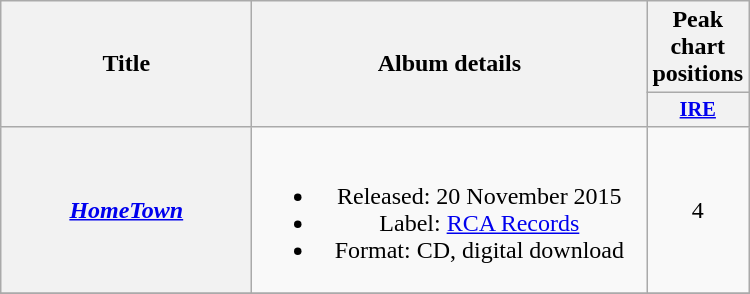<table class="wikitable plainrowheaders" style="text-align:center;">
<tr>
<th scope="col" rowspan="2" style="width:10em;">Title</th>
<th scope="col" rowspan="2" style="width:16em;">Album details</th>
<th scope="col">Peak<br>chart<br>positions</th>
</tr>
<tr>
<th scope="col" style="width:3em;font-size:85%;"><a href='#'>IRE</a><br></th>
</tr>
<tr>
<th scope="row"><em><a href='#'>HomeTown</a></em></th>
<td><br><ul><li>Released: 20 November 2015</li><li>Label: <a href='#'>RCA Records</a></li><li>Format: CD, digital download</li></ul></td>
<td>4</td>
</tr>
<tr>
</tr>
</table>
